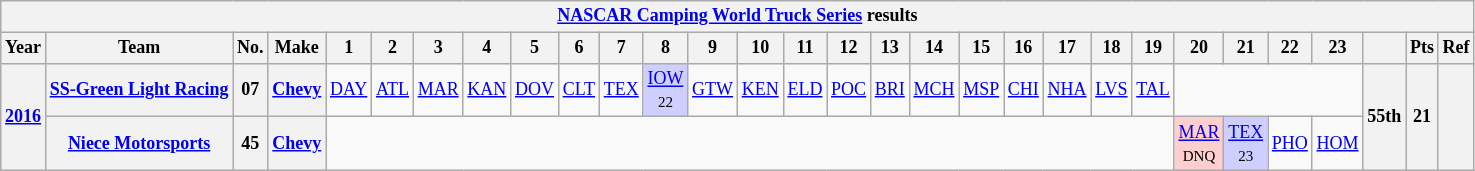<table class="wikitable" style="text-align:center; font-size:75%">
<tr>
<th colspan=45><a href='#'>NASCAR Camping World Truck Series</a> results</th>
</tr>
<tr>
<th>Year</th>
<th>Team</th>
<th>No.</th>
<th>Make</th>
<th>1</th>
<th>2</th>
<th>3</th>
<th>4</th>
<th>5</th>
<th>6</th>
<th>7</th>
<th>8</th>
<th>9</th>
<th>10</th>
<th>11</th>
<th>12</th>
<th>13</th>
<th>14</th>
<th>15</th>
<th>16</th>
<th>17</th>
<th>18</th>
<th>19</th>
<th>20</th>
<th>21</th>
<th>22</th>
<th>23</th>
<th></th>
<th>Pts</th>
<th>Ref</th>
</tr>
<tr>
<th rowspan=2><a href='#'>2016</a></th>
<th><a href='#'>SS-Green Light Racing</a></th>
<th>07</th>
<th><a href='#'>Chevy</a></th>
<td><a href='#'>DAY</a></td>
<td><a href='#'>ATL</a></td>
<td><a href='#'>MAR</a></td>
<td><a href='#'>KAN</a></td>
<td><a href='#'>DOV</a></td>
<td><a href='#'>CLT</a></td>
<td><a href='#'>TEX</a></td>
<td style="background:#CFCFFF;"><a href='#'>IOW</a><br><small>22</small></td>
<td><a href='#'>GTW</a></td>
<td><a href='#'>KEN</a></td>
<td><a href='#'>ELD</a></td>
<td><a href='#'>POC</a></td>
<td><a href='#'>BRI</a></td>
<td><a href='#'>MCH</a></td>
<td><a href='#'>MSP</a></td>
<td><a href='#'>CHI</a></td>
<td><a href='#'>NHA</a></td>
<td><a href='#'>LVS</a></td>
<td><a href='#'>TAL</a></td>
<td colspan=4></td>
<th rowspan=2>55th</th>
<th rowspan=2>21</th>
<th rowspan=2></th>
</tr>
<tr>
<th><a href='#'>Niece Motorsports</a></th>
<th>45</th>
<th><a href='#'>Chevy</a></th>
<td colspan=19></td>
<td style="background:#FFCFCF;"><a href='#'>MAR</a><br><small>DNQ</small></td>
<td style="background:#CFCFFF;"><a href='#'>TEX</a><br><small>23</small></td>
<td><a href='#'>PHO</a></td>
<td><a href='#'>HOM</a></td>
</tr>
</table>
